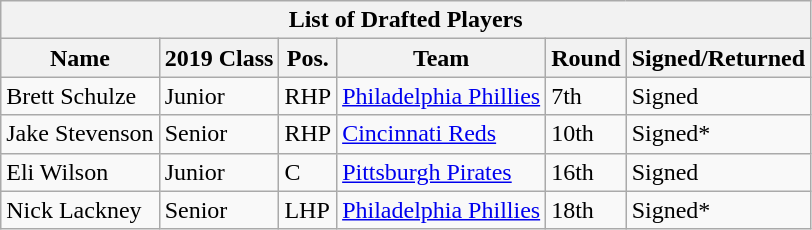<table class="wikitable collapsible">
<tr>
<th colspan="7">List of Drafted Players</th>
</tr>
<tr>
<th>Name</th>
<th>2019 Class</th>
<th>Pos.</th>
<th>Team</th>
<th>Round</th>
<th>Signed/Returned</th>
</tr>
<tr>
<td>Brett Schulze</td>
<td>Junior</td>
<td>RHP</td>
<td><a href='#'>Philadelphia Phillies</a></td>
<td>7th</td>
<td>Signed</td>
</tr>
<tr>
<td>Jake Stevenson</td>
<td>Senior</td>
<td>RHP</td>
<td><a href='#'>Cincinnati Reds</a></td>
<td>10th</td>
<td>Signed*</td>
</tr>
<tr>
<td>Eli Wilson</td>
<td>Junior</td>
<td>C</td>
<td><a href='#'>Pittsburgh Pirates</a></td>
<td>16th</td>
<td>Signed</td>
</tr>
<tr>
<td>Nick Lackney</td>
<td>Senior</td>
<td>LHP</td>
<td><a href='#'>Philadelphia Phillies</a></td>
<td>18th</td>
<td>Signed*</td>
</tr>
</table>
